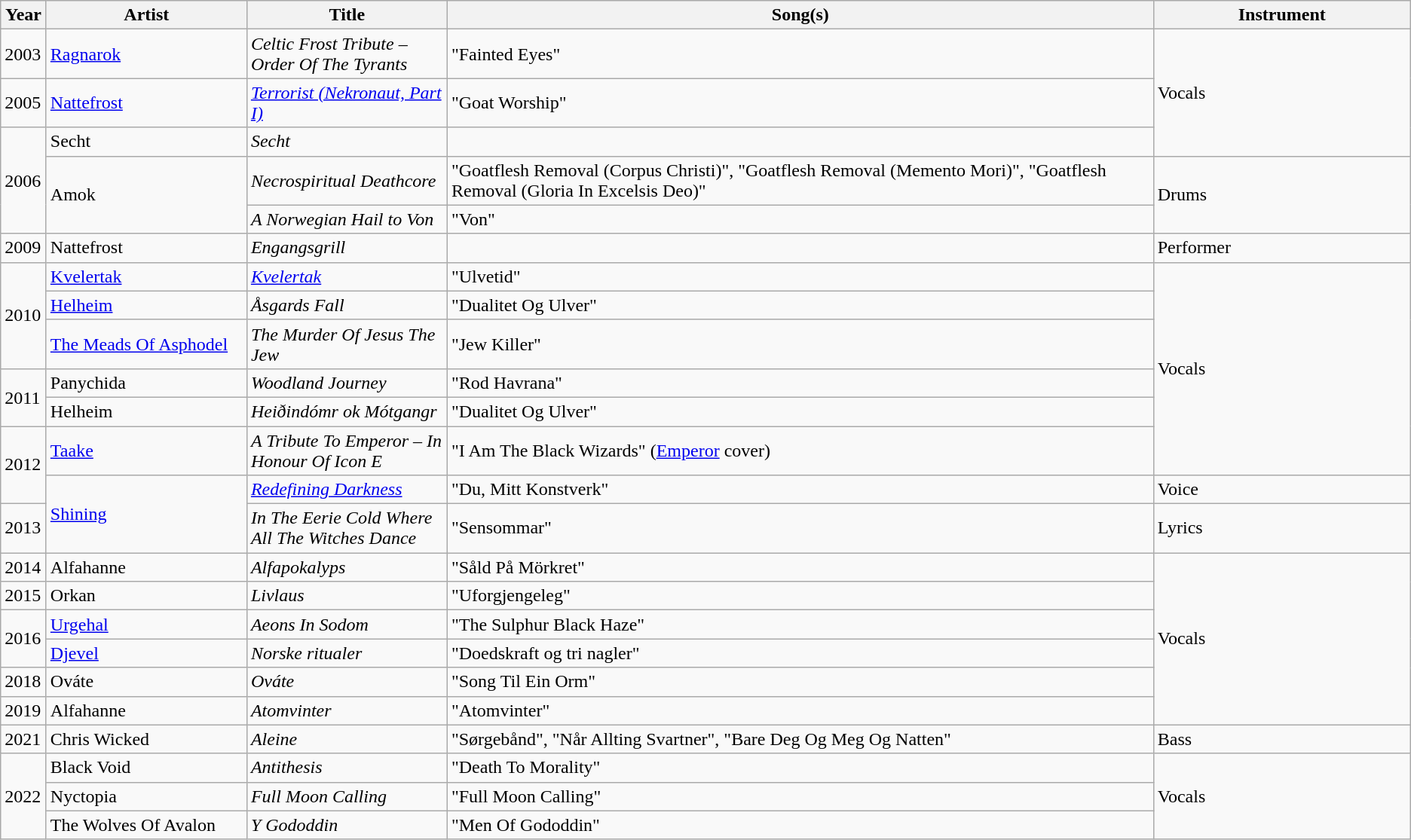<table class="wikitable sortable">
<tr>
<th width="33">Year</th>
<th width="170">Artist</th>
<th width="170">Title</th>
<th>Song(s)</th>
<th width="220">Instrument</th>
</tr>
<tr>
<td>2003</td>
<td><a href='#'>Ragnarok</a></td>
<td><em>Celtic Frost Tribute – Order Of The Tyrants</em></td>
<td>"Fainted Eyes"</td>
<td rowspan="3">Vocals</td>
</tr>
<tr>
<td>2005</td>
<td><a href='#'>Nattefrost</a></td>
<td><a href='#'><em>Terrorist (Nekronaut, Part I)</em></a></td>
<td>"Goat Worship"</td>
</tr>
<tr>
<td rowspan="3">2006</td>
<td>Secht</td>
<td><em>Secht</em></td>
<td></td>
</tr>
<tr>
<td rowspan="2">Amok</td>
<td><em>Necrospiritual Deathcore</em></td>
<td>"Goatflesh Removal (Corpus Christi)", "Goatflesh Removal (Memento Mori)", "Goatflesh Removal (Gloria In Excelsis Deo)"</td>
<td rowspan="2">Drums</td>
</tr>
<tr>
<td><em>A Norwegian Hail to Von</em></td>
<td>"Von"</td>
</tr>
<tr>
<td>2009</td>
<td>Nattefrost</td>
<td><em>Engangsgrill</em></td>
<td></td>
<td>Performer</td>
</tr>
<tr>
<td rowspan="3">2010</td>
<td><a href='#'>Kvelertak</a></td>
<td><em><a href='#'>Kvelertak</a></em></td>
<td>"Ulvetid"</td>
<td rowspan="6">Vocals</td>
</tr>
<tr>
<td><a href='#'>Helheim</a></td>
<td><em>Åsgards Fall</em></td>
<td>"Dualitet Og Ulver"</td>
</tr>
<tr>
<td><a href='#'>The Meads Of Asphodel</a></td>
<td><em>The Murder Of Jesus The Jew</em></td>
<td>"Jew Killer"</td>
</tr>
<tr>
<td rowspan="2">2011</td>
<td>Panychida</td>
<td><em>Woodland Journey</em></td>
<td>"Rod Havrana"</td>
</tr>
<tr>
<td>Helheim</td>
<td><em>Heiðindómr ok Mótgangr</em></td>
<td>"Dualitet Og Ulver"</td>
</tr>
<tr>
<td rowspan="2">2012</td>
<td><a href='#'>Taake</a></td>
<td><em>A Tribute To Emperor – In Honour Of Icon E</em></td>
<td>"I Am The Black Wizards" (<a href='#'>Emperor</a> cover)</td>
</tr>
<tr>
<td rowspan="2"><a href='#'>Shining</a></td>
<td><em><a href='#'>Redefining Darkness</a></em></td>
<td>"Du, Mitt Konstverk"</td>
<td>Voice</td>
</tr>
<tr>
<td>2013</td>
<td><em>In The Eerie Cold Where All The Witches Dance</em></td>
<td>"Sensommar"</td>
<td>Lyrics</td>
</tr>
<tr>
<td>2014</td>
<td>Alfahanne</td>
<td><em>Alfapokalyps</em></td>
<td>"Såld På Mörkret"</td>
<td rowspan="6">Vocals</td>
</tr>
<tr>
<td>2015</td>
<td>Orkan</td>
<td><em>Livlaus</em></td>
<td>"Uforgjengeleg"</td>
</tr>
<tr>
<td rowspan="2">2016</td>
<td><a href='#'>Urgehal</a></td>
<td><em>Aeons In Sodom</em></td>
<td>"The Sulphur Black Haze"</td>
</tr>
<tr>
<td><a href='#'>Djevel</a></td>
<td><em>Norske ritualer</em></td>
<td>"Doedskraft og tri nagler"</td>
</tr>
<tr>
<td>2018</td>
<td>Ováte</td>
<td><em>Ováte</em></td>
<td>"Song Til Ein Orm"</td>
</tr>
<tr>
<td>2019</td>
<td>Alfahanne</td>
<td><em>Atomvinter</em></td>
<td>"Atomvinter"</td>
</tr>
<tr>
<td>2021</td>
<td>Chris Wicked</td>
<td><em>Aleine</em></td>
<td>"Sørgebånd", "Når Allting Svartner", "Bare Deg Og Meg Og Natten"</td>
<td>Bass</td>
</tr>
<tr>
<td rowspan="3">2022</td>
<td>Black Void</td>
<td><em>Antithesis</em></td>
<td>"Death To Morality"</td>
<td rowspan="3">Vocals</td>
</tr>
<tr>
<td>Nyctopia</td>
<td><em>Full Moon Calling</em></td>
<td>"Full Moon Calling"</td>
</tr>
<tr>
<td>The Wolves Of Avalon</td>
<td><em>Y Gododdin</em></td>
<td>"Men Of Gododdin"</td>
</tr>
</table>
